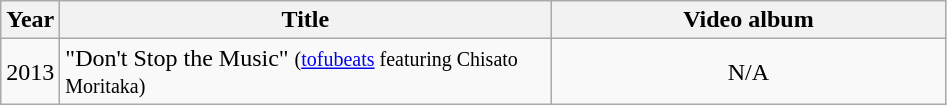<table class="wikitable plainrowheaders"  style="text-align:center;">
<tr>
<th scope="col">Year</th>
<th scope="col" style="width:20em;">Title</th>
<th scope="col" style="width:16em;">Video album</th>
</tr>
<tr>
<td>2013</td>
<td align="left">"Don't Stop the Music" <small>(<a href='#'>tofubeats</a> featuring Chisato Moritaka)</small></td>
<td>N/A</td>
</tr>
</table>
